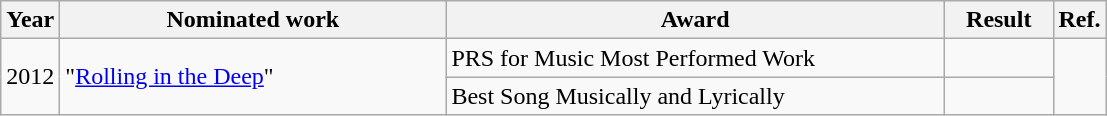<table class="wikitable">
<tr>
<th>Year</th>
<th width="250">Nominated work</th>
<th width="325">Award</th>
<th width="65">Result</th>
<th>Ref.</th>
</tr>
<tr>
<td rowspan="2">2012</td>
<td rowspan="2">"<a href='#'>Rolling in the Deep</a>"</td>
<td>PRS for Music Most Performed Work</td>
<td></td>
<td rowspan="2"></td>
</tr>
<tr>
<td>Best Song Musically and Lyrically</td>
<td></td>
</tr>
</table>
